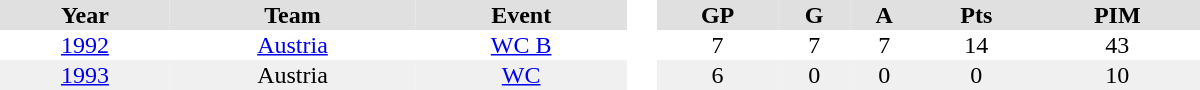<table border="0" cellpadding="1" cellspacing="0" style="text-align:center; width:50em">
<tr ALIGN="center" bgcolor="#e0e0e0">
<th>Year</th>
<th>Team</th>
<th>Event</th>
<th rowspan="99" bgcolor="#ffffff"> </th>
<th>GP</th>
<th>G</th>
<th>A</th>
<th>Pts</th>
<th>PIM</th>
</tr>
<tr>
<td><a href='#'>1992</a></td>
<td><a href='#'>Austria</a></td>
<td><a href='#'>WC B</a></td>
<td>7</td>
<td>7</td>
<td>7</td>
<td>14</td>
<td>43</td>
</tr>
<tr bgcolor="#f0f0f0">
<td><a href='#'>1993</a></td>
<td>Austria</td>
<td><a href='#'>WC</a></td>
<td>6</td>
<td>0</td>
<td>0</td>
<td>0</td>
<td>10</td>
</tr>
</table>
